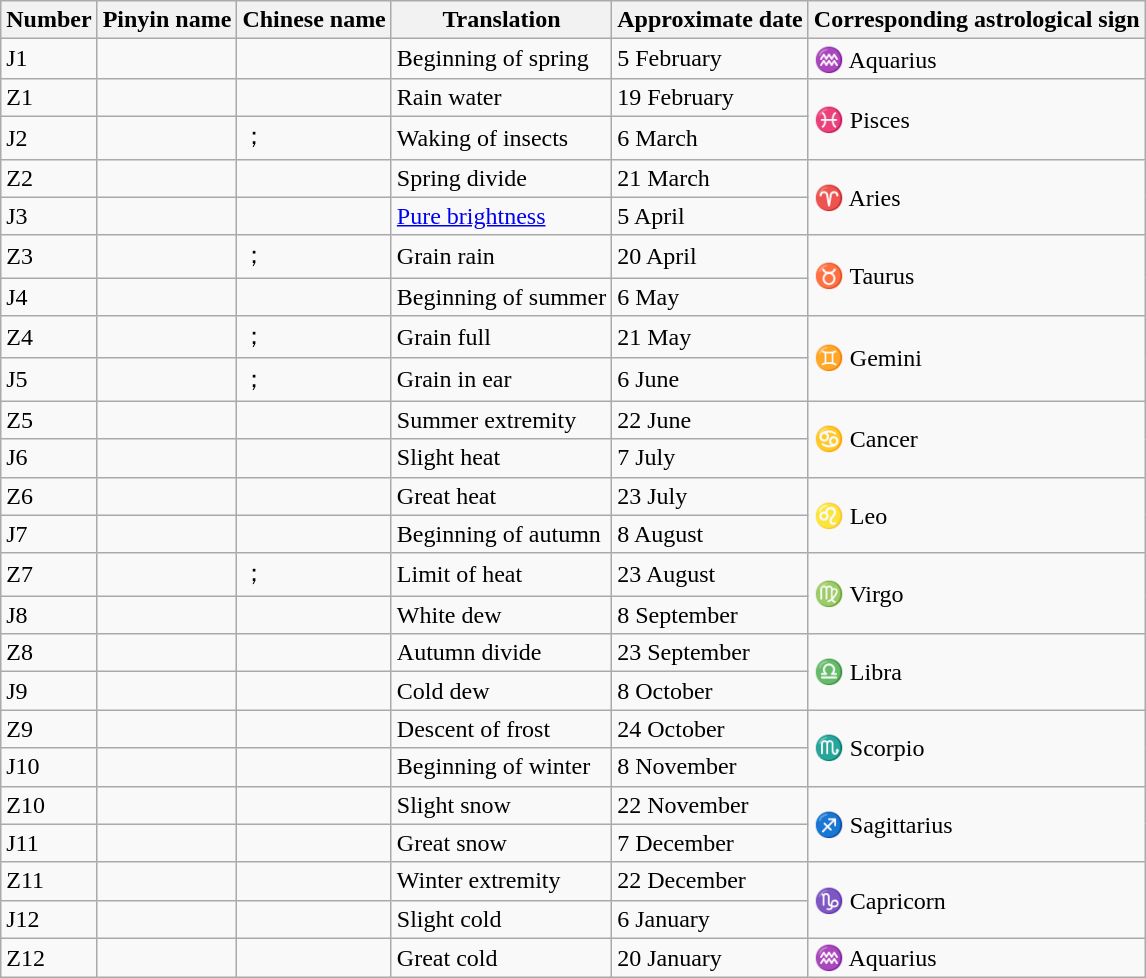<table class="wikitable">
<tr>
<th>Number</th>
<th>Pinyin name</th>
<th>Chinese name</th>
<th>Translation</th>
<th>Approximate date</th>
<th>Corresponding astrological sign</th>
</tr>
<tr>
<td>J1</td>
<td></td>
<td></td>
<td>Beginning of spring</td>
<td>5 February</td>
<td>♒️ Aquarius</td>
</tr>
<tr>
<td>Z1</td>
<td></td>
<td></td>
<td>Rain water</td>
<td>19 February</td>
<td rowspan="2">♓️ Pisces</td>
</tr>
<tr>
<td>J2</td>
<td></td>
<td>；</td>
<td>Waking of insects</td>
<td>6 March</td>
</tr>
<tr>
<td>Z2</td>
<td></td>
<td></td>
<td>Spring divide</td>
<td>21 March</td>
<td rowspan="2">♈️ Aries</td>
</tr>
<tr>
<td>J3</td>
<td></td>
<td></td>
<td><a href='#'>Pure brightness</a></td>
<td>5 April</td>
</tr>
<tr>
<td>Z3</td>
<td></td>
<td>；</td>
<td>Grain rain</td>
<td>20 April</td>
<td rowspan="2">♉️ Taurus</td>
</tr>
<tr>
<td>J4</td>
<td></td>
<td></td>
<td>Beginning of summer</td>
<td>6 May</td>
</tr>
<tr>
<td>Z4</td>
<td></td>
<td>；</td>
<td>Grain full</td>
<td>21 May</td>
<td rowspan="2">♊️ Gemini</td>
</tr>
<tr>
<td>J5</td>
<td></td>
<td>；</td>
<td>Grain in ear</td>
<td>6 June</td>
</tr>
<tr>
<td>Z5</td>
<td></td>
<td></td>
<td>Summer extremity</td>
<td>22 June</td>
<td rowspan="2">♋️ Cancer</td>
</tr>
<tr>
<td>J6</td>
<td></td>
<td></td>
<td>Slight heat</td>
<td>7 July</td>
</tr>
<tr>
<td>Z6</td>
<td></td>
<td></td>
<td>Great heat</td>
<td>23 July</td>
<td rowspan="2">♌️ Leo</td>
</tr>
<tr>
<td>J7</td>
<td></td>
<td></td>
<td>Beginning of autumn</td>
<td>8 August</td>
</tr>
<tr>
<td>Z7</td>
<td></td>
<td>；</td>
<td>Limit of heat</td>
<td>23 August</td>
<td rowspan="2">♍️ Virgo</td>
</tr>
<tr>
<td>J8</td>
<td></td>
<td></td>
<td>White dew</td>
<td>8 September</td>
</tr>
<tr>
<td>Z8</td>
<td></td>
<td></td>
<td>Autumn divide</td>
<td>23 September</td>
<td rowspan="2">♎️ Libra</td>
</tr>
<tr>
<td>J9</td>
<td></td>
<td></td>
<td>Cold dew</td>
<td>8 October</td>
</tr>
<tr>
<td>Z9</td>
<td></td>
<td></td>
<td>Descent of frost</td>
<td>24 October</td>
<td rowspan="2">♏️ Scorpio</td>
</tr>
<tr>
<td>J10</td>
<td></td>
<td></td>
<td>Beginning of winter</td>
<td>8 November</td>
</tr>
<tr>
<td>Z10</td>
<td></td>
<td></td>
<td>Slight snow</td>
<td>22 November</td>
<td rowspan="2">♐️ Sagittarius</td>
</tr>
<tr>
<td>J11</td>
<td></td>
<td></td>
<td>Great snow</td>
<td>7 December</td>
</tr>
<tr>
<td>Z11</td>
<td></td>
<td></td>
<td>Winter extremity</td>
<td>22 December</td>
<td rowspan="2">♑️ Capricorn</td>
</tr>
<tr>
<td>J12</td>
<td></td>
<td></td>
<td>Slight cold</td>
<td>6 January</td>
</tr>
<tr>
<td>Z12</td>
<td></td>
<td></td>
<td>Great cold</td>
<td>20 January</td>
<td>♒️ Aquarius</td>
</tr>
</table>
